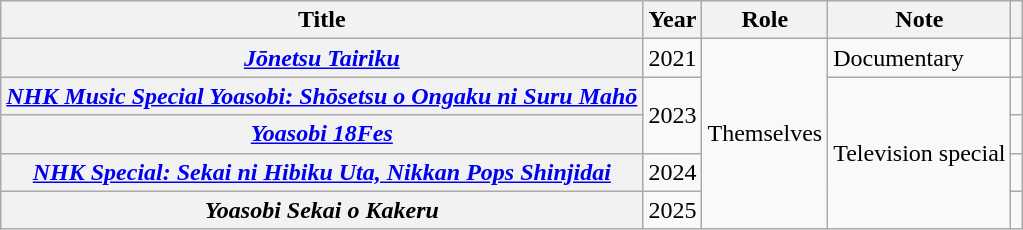<table class="wikitable plainrowheaders">
<tr>
<th scope="col">Title</th>
<th scope="col">Year</th>
<th scope="col">Role</th>
<th scope="col">Note</th>
<th scope="col"></th>
</tr>
<tr>
<th scope="row"><em><a href='#'>Jōnetsu Tairiku</a></em></th>
<td>2021</td>
<td rowspan="6">Themselves</td>
<td>Documentary</td>
<td style="text-align:center"></td>
</tr>
<tr>
<th scope="row"><em><a href='#'>NHK Music Special Yoasobi: Shōsetsu o Ongaku ni Suru Mahō</a></em></th>
<td rowspan="2">2023</td>
<td rowspan="4">Television special</td>
<td style="text-align:center"></td>
</tr>
<tr>
<th scope="row"><em><a href='#'>Yoasobi 18Fes</a></em></th>
<td style="text-align:center"></td>
</tr>
<tr>
<th scope="row"><em><a href='#'>NHK Special: Sekai ni Hibiku Uta, Nikkan Pops Shinjidai</a></em></th>
<td>2024</td>
<td style="text-align:center"></td>
</tr>
<tr>
<th scope="row"><em>Yoasobi Sekai o Kakeru</em></th>
<td>2025</td>
<td style="text-align:center"></td>
</tr>
</table>
